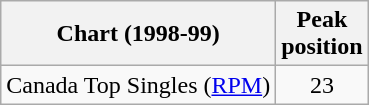<table class="wikitable sortable">
<tr>
<th>Chart (1998-99)</th>
<th>Peak<br>position</th>
</tr>
<tr>
<td>Canada Top Singles (<a href='#'>RPM</a>)</td>
<td align="center">23</td>
</tr>
</table>
